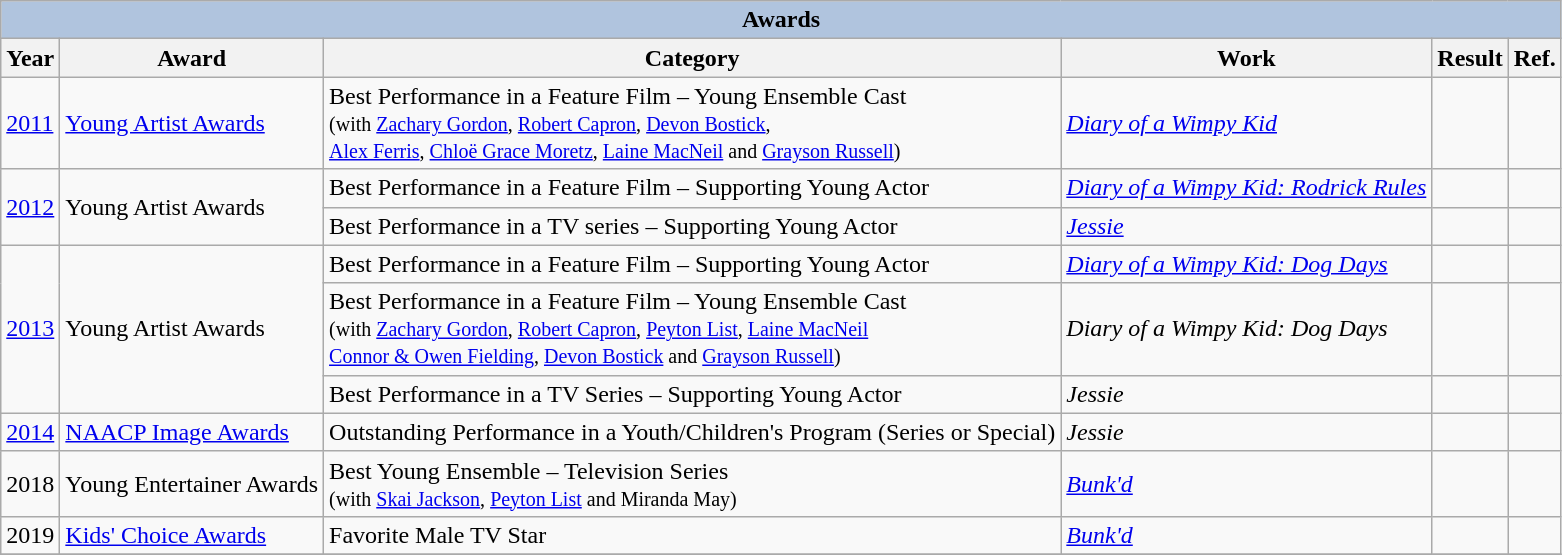<table class="wikitable">
<tr align="center">
<th colspan=8 style="background:#B0C4DE;">Awards</th>
</tr>
<tr align="center">
<th>Year</th>
<th>Award</th>
<th>Category</th>
<th>Work</th>
<th>Result</th>
<th>Ref.</th>
</tr>
<tr>
<td><a href='#'>2011</a></td>
<td><a href='#'>Young Artist Awards</a></td>
<td>Best Performance in a Feature Film – Young Ensemble Cast<br><small>(with <a href='#'>Zachary Gordon</a>, <a href='#'>Robert Capron</a>, <a href='#'>Devon Bostick</a>,<br><a href='#'>Alex Ferris</a>, <a href='#'>Chloë Grace Moretz</a>, <a href='#'>Laine MacNeil</a> and <a href='#'>Grayson Russell</a>)</small></td>
<td><em><a href='#'>Diary of a Wimpy Kid</a></em></td>
<td></td>
<td style="text-align:center;"></td>
</tr>
<tr>
<td rowspan=2><a href='#'>2012</a></td>
<td rowspan=2>Young Artist Awards</td>
<td>Best Performance in a Feature Film – Supporting Young Actor</td>
<td><em><a href='#'>Diary of a Wimpy Kid: Rodrick Rules</a></em></td>
<td></td>
<td style="text-align:center;"></td>
</tr>
<tr>
<td>Best Performance in a TV series – Supporting Young Actor</td>
<td><em><a href='#'>Jessie</a></em></td>
<td></td>
<td style="text-align:center;"></td>
</tr>
<tr>
<td rowspan=3><a href='#'>2013</a></td>
<td rowspan=3>Young Artist Awards</td>
<td>Best Performance in a Feature Film – Supporting Young Actor</td>
<td><em><a href='#'>Diary of a Wimpy Kid: Dog Days</a></em></td>
<td></td>
<td style="text-align:center;"></td>
</tr>
<tr>
<td>Best Performance in a Feature Film – Young Ensemble Cast<br><small>(with <a href='#'>Zachary Gordon</a>, <a href='#'>Robert Capron</a>, <a href='#'>Peyton List</a>, <a href='#'>Laine MacNeil</a><br><a href='#'>Connor & Owen Fielding</a>, <a href='#'>Devon Bostick</a> and <a href='#'>Grayson Russell</a>)</small></td>
<td><em>Diary of a Wimpy Kid: Dog Days</em></td>
<td></td>
<td style="text-align:center;"></td>
</tr>
<tr>
<td>Best Performance in a TV Series – Supporting Young Actor</td>
<td><em>Jessie</em></td>
<td></td>
<td style="text-align:center;"></td>
</tr>
<tr>
<td><a href='#'>2014</a></td>
<td><a href='#'>NAACP Image Awards</a></td>
<td>Outstanding Performance in a Youth/Children's Program (Series or Special)</td>
<td><em>Jessie</em></td>
<td></td>
<td style="text-align:center;"></td>
</tr>
<tr>
<td>2018</td>
<td>Young Entertainer Awards</td>
<td>Best Young Ensemble – Television Series<br><small>(with <a href='#'>Skai Jackson</a>, <a href='#'>Peyton List</a> and Miranda May)</small></td>
<td><em><a href='#'>Bunk'd</a></em></td>
<td></td>
<td></td>
</tr>
<tr>
<td>2019</td>
<td><a href='#'>Kids' Choice Awards</a></td>
<td>Favorite Male TV Star</td>
<td><em><a href='#'>Bunk'd</a></em></td>
<td></td>
<td style="text-align:center;"></td>
</tr>
<tr>
</tr>
</table>
